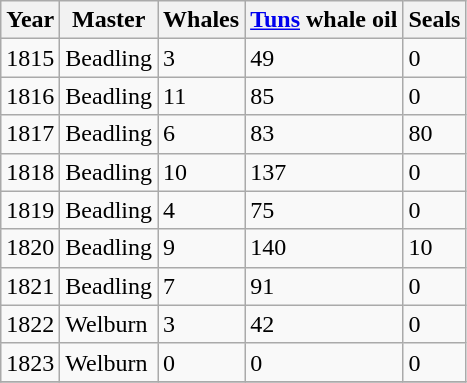<table class="sortable wikitable">
<tr>
<th>Year</th>
<th>Master</th>
<th>Whales</th>
<th><a href='#'>Tuns</a> whale oil</th>
<th>Seals</th>
</tr>
<tr>
<td>1815</td>
<td>Beadling</td>
<td>3</td>
<td>49</td>
<td>0</td>
</tr>
<tr>
<td>1816</td>
<td>Beadling</td>
<td>11</td>
<td>85</td>
<td>0</td>
</tr>
<tr>
<td>1817</td>
<td>Beadling</td>
<td>6</td>
<td>83</td>
<td>80</td>
</tr>
<tr>
<td>1818</td>
<td>Beadling</td>
<td>10</td>
<td>137</td>
<td>0</td>
</tr>
<tr>
<td>1819</td>
<td>Beadling</td>
<td>4</td>
<td>75</td>
<td>0</td>
</tr>
<tr>
<td>1820</td>
<td>Beadling</td>
<td>9</td>
<td>140</td>
<td>10</td>
</tr>
<tr>
<td>1821</td>
<td>Beadling</td>
<td>7</td>
<td>91</td>
<td>0</td>
</tr>
<tr>
<td>1822</td>
<td>Welburn</td>
<td>3</td>
<td>42</td>
<td>0</td>
</tr>
<tr>
<td>1823</td>
<td>Welburn</td>
<td>0</td>
<td>0</td>
<td>0</td>
</tr>
<tr>
</tr>
</table>
